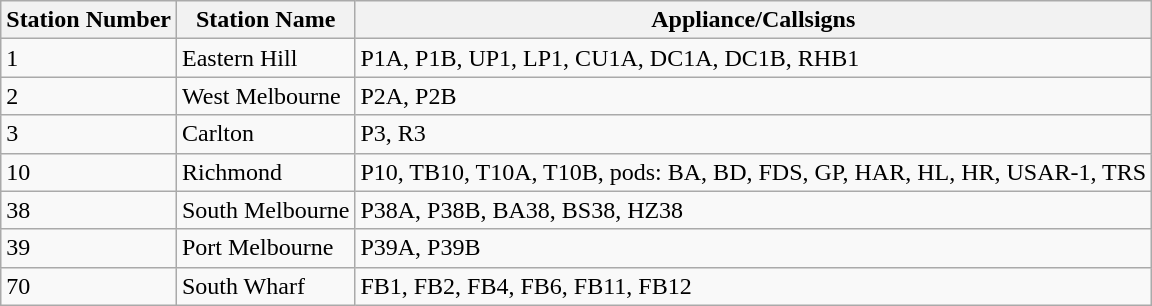<table class=wikitable>
<tr valign=bottom>
<th>Station Number</th>
<th>Station Name</th>
<th>Appliance/Callsigns</th>
</tr>
<tr>
<td>1</td>
<td>Eastern Hill</td>
<td>P1A, P1B, UP1, LP1, CU1A, DC1A, DC1B, RHB1</td>
</tr>
<tr>
<td>2</td>
<td>West Melbourne</td>
<td>P2A, P2B</td>
</tr>
<tr>
<td>3</td>
<td>Carlton</td>
<td>P3, R3</td>
</tr>
<tr>
<td>10</td>
<td>Richmond</td>
<td>P10, TB10, T10A, T10B, pods: BA, BD, FDS, GP, HAR, HL, HR, USAR-1, TRS</td>
</tr>
<tr>
<td>38</td>
<td>South Melbourne</td>
<td>P38A, P38B, BA38, BS38, HZ38</td>
</tr>
<tr>
<td>39</td>
<td>Port Melbourne</td>
<td>P39A, P39B</td>
</tr>
<tr>
<td>70</td>
<td>South Wharf</td>
<td>FB1, FB2, FB4, FB6, FB11, FB12</td>
</tr>
</table>
